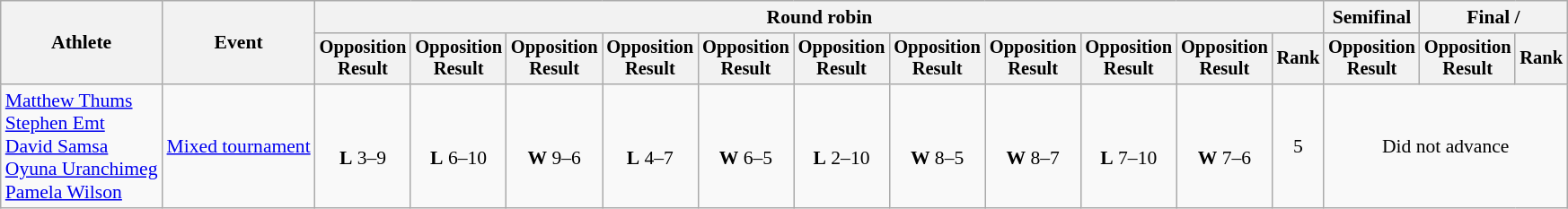<table class=wikitable style=font-size:90%>
<tr>
<th rowspan=2>Athlete</th>
<th rowspan=2>Event</th>
<th colspan=11>Round robin</th>
<th>Semifinal</th>
<th colspan=2>Final / </th>
</tr>
<tr style=font-size:95%>
<th>Opposition<br>Result</th>
<th>Opposition<br>Result</th>
<th>Opposition<br>Result</th>
<th>Opposition<br>Result</th>
<th>Opposition<br>Result</th>
<th>Opposition<br>Result</th>
<th>Opposition<br>Result</th>
<th>Opposition<br>Result</th>
<th>Opposition<br>Result</th>
<th>Opposition<br>Result</th>
<th>Rank</th>
<th>Opposition<br>Result</th>
<th>Opposition<br>Result</th>
<th>Rank</th>
</tr>
<tr align=center>
<td align=left><a href='#'>Matthew Thums</a><br><a href='#'>Stephen Emt</a><br><a href='#'>David Samsa</a><br><a href='#'>Oyuna Uranchimeg</a><br><a href='#'>Pamela Wilson</a></td>
<td align=left><a href='#'>Mixed tournament</a></td>
<td><br><strong>L</strong> 3–9</td>
<td><br><strong>L</strong> 6–10</td>
<td><br><strong>W</strong> 9–6</td>
<td><br><strong>L</strong> 4–7</td>
<td><br><strong>W</strong> 6–5</td>
<td><br><strong>L</strong> 2–10</td>
<td><br><strong>W</strong> 8–5</td>
<td><br><strong>W</strong> 8–7</td>
<td><br><strong>L</strong> 7–10</td>
<td><br><strong>W</strong> 7–6</td>
<td>5</td>
<td colspan=3>Did not advance</td>
</tr>
</table>
